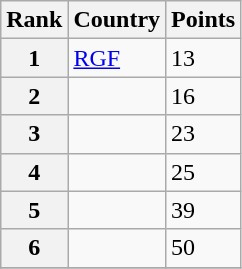<table class="wikitable sortable">
<tr>
<th>Rank</th>
<th>Country</th>
<th>Points</th>
</tr>
<tr>
<th>1</th>
<td><a href='#'>RGF</a></td>
<td>13</td>
</tr>
<tr>
<th>2</th>
<td></td>
<td>16</td>
</tr>
<tr>
<th>3</th>
<td></td>
<td>23</td>
</tr>
<tr>
<th>4</th>
<td></td>
<td>25</td>
</tr>
<tr>
<th>5</th>
<td></td>
<td>39</td>
</tr>
<tr>
<th>6</th>
<td></td>
<td>50</td>
</tr>
<tr>
</tr>
</table>
